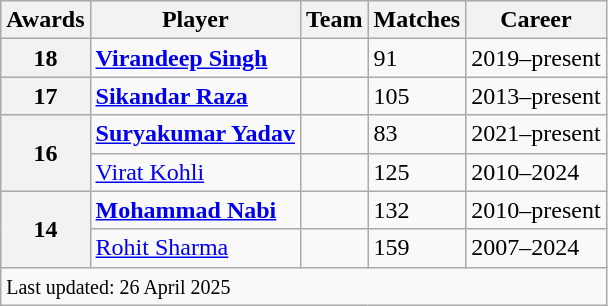<table class="wikitable">
<tr>
<th>Awards</th>
<th>Player</th>
<th>Team</th>
<th>Matches</th>
<th>Career</th>
</tr>
<tr>
<th>18</th>
<td><strong><a href='#'>Virandeep Singh</a></strong></td>
<td></td>
<td>91</td>
<td>2019–present</td>
</tr>
<tr>
<th>17</th>
<td><strong><a href='#'>Sikandar Raza</a></strong></td>
<td></td>
<td>105</td>
<td>2013–present</td>
</tr>
<tr>
<th rowspan=2>16</th>
<td><strong><a href='#'>Suryakumar Yadav</a></strong></td>
<td></td>
<td>83</td>
<td>2021–present</td>
</tr>
<tr>
<td><a href='#'>Virat Kohli</a></td>
<td></td>
<td>125</td>
<td>2010–2024</td>
</tr>
<tr>
<th rowspan=2>14</th>
<td><strong><a href='#'>Mohammad Nabi</a></strong></td>
<td></td>
<td>132</td>
<td>2010–present</td>
</tr>
<tr>
<td><a href='#'>Rohit Sharma</a></td>
<td></td>
<td>159</td>
<td>2007–2024</td>
</tr>
<tr>
<td colspan=5><small>Last updated: 26 April 2025</small></td>
</tr>
</table>
